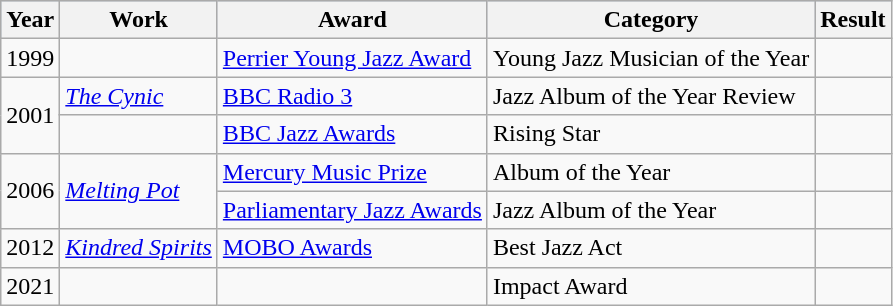<table class="wikitable sortable">
<tr style="background:#b0c4de; text-align:center;">
<th>Year</th>
<th>Work</th>
<th>Award</th>
<th>Category</th>
<th>Result</th>
</tr>
<tr>
<td rowspan="1">1999</td>
<td></td>
<td><a href='#'>Perrier Young Jazz Award</a></td>
<td>Young Jazz Musician of the Year</td>
<td></td>
</tr>
<tr>
<td rowspan="2">2001</td>
<td><em><a href='#'>The Cynic</a></em></td>
<td><a href='#'>BBC Radio 3</a></td>
<td>Jazz Album of the Year Review</td>
<td></td>
</tr>
<tr>
<td></td>
<td><a href='#'>BBC Jazz Awards</a></td>
<td>Rising Star</td>
<td></td>
</tr>
<tr>
<td rowspan="2">2006</td>
<td rowspan="2"><em><a href='#'>Melting Pot</a></em></td>
<td><a href='#'>Mercury Music Prize</a></td>
<td>Album of the Year</td>
<td></td>
</tr>
<tr>
<td><a href='#'>Parliamentary Jazz Awards</a></td>
<td>Jazz Album of the Year</td>
<td></td>
</tr>
<tr>
<td rowspan="1">2012</td>
<td><em><a href='#'>Kindred Spirits</a></em></td>
<td><a href='#'>MOBO Awards</a></td>
<td>Best Jazz Act</td>
<td></td>
</tr>
<tr>
<td>2021</td>
<td></td>
<td></td>
<td>Impact Award</td>
<td></td>
</tr>
</table>
